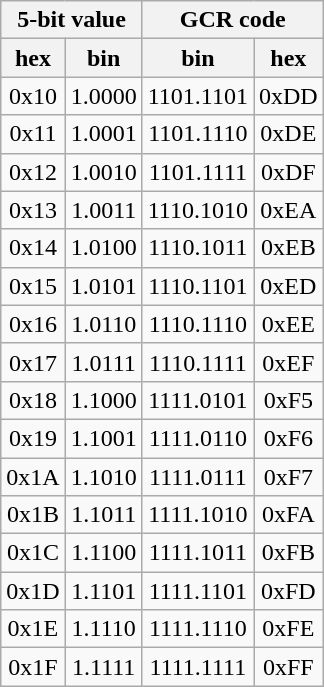<table class="wikitable" style="text-align:center;">
<tr>
<th colspan="2">5-bit value</th>
<th colspan="2">GCR code</th>
</tr>
<tr>
<th>hex</th>
<th>bin</th>
<th>bin</th>
<th>hex</th>
</tr>
<tr>
<td>0x10</td>
<td>1.0000</td>
<td>1101.1101</td>
<td>0xDD</td>
</tr>
<tr>
<td>0x11</td>
<td>1.0001</td>
<td>1101.1110</td>
<td>0xDE</td>
</tr>
<tr>
<td>0x12</td>
<td>1.0010</td>
<td>1101.1111</td>
<td>0xDF</td>
</tr>
<tr>
<td>0x13</td>
<td>1.0011</td>
<td>1110.1010</td>
<td>0xEA</td>
</tr>
<tr>
<td>0x14</td>
<td>1.0100</td>
<td>1110.1011</td>
<td>0xEB</td>
</tr>
<tr>
<td>0x15</td>
<td>1.0101</td>
<td>1110.1101</td>
<td>0xED</td>
</tr>
<tr>
<td>0x16</td>
<td>1.0110</td>
<td>1110.1110</td>
<td>0xEE</td>
</tr>
<tr>
<td>0x17</td>
<td>1.0111</td>
<td>1110.1111</td>
<td>0xEF</td>
</tr>
<tr>
<td>0x18</td>
<td>1.1000</td>
<td>1111.0101</td>
<td>0xF5</td>
</tr>
<tr>
<td>0x19</td>
<td>1.1001</td>
<td>1111.0110</td>
<td>0xF6</td>
</tr>
<tr>
<td>0x1A</td>
<td>1.1010</td>
<td>1111.0111</td>
<td>0xF7</td>
</tr>
<tr>
<td>0x1B</td>
<td>1.1011</td>
<td>1111.1010</td>
<td>0xFA</td>
</tr>
<tr>
<td>0x1C</td>
<td>1.1100</td>
<td>1111.1011</td>
<td>0xFB</td>
</tr>
<tr>
<td>0x1D</td>
<td>1.1101</td>
<td>1111.1101</td>
<td>0xFD</td>
</tr>
<tr>
<td>0x1E</td>
<td>1.1110</td>
<td>1111.1110</td>
<td>0xFE</td>
</tr>
<tr>
<td>0x1F</td>
<td>1.1111</td>
<td>1111.1111</td>
<td>0xFF</td>
</tr>
</table>
